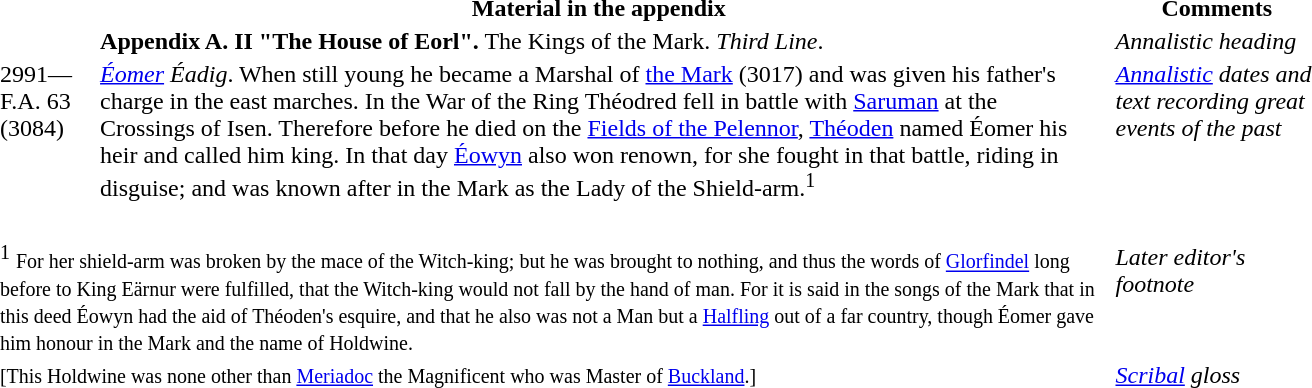<table style="margin:auto" width="70%">
<tr>
<th></th>
<th>Material in the appendix</th>
<th></th>
<th>Comments</th>
</tr>
<tr>
<td></td>
<td><strong>Appendix A. II "The House of Eorl".</strong> The Kings of the Mark. <em>Third Line</em>.</td>
<td> </td>
<td><em>Annalistic heading</em></td>
</tr>
<tr style="vertical-align: top;">
<td>2991—F.A. 63 (3084)</td>
<td><em><a href='#'>Éomer</a> Éadig</em>. When still young he became a Marshal of <a href='#'>the Mark</a> (3017) and was given his father's charge in the east marches. In the War of the Ring Théodred fell in battle with <a href='#'>Saruman</a> at the Crossings of Isen. Therefore before he died on the <a href='#'>Fields of the Pelennor</a>, <a href='#'>Théoden</a> named Éomer his heir and called him king. In that day <a href='#'>Éowyn</a> also won renown, for she fought in that battle, riding in disguise; and was known after in the Mark as the Lady of the Shield-arm.<sup>1</sup></td>
<td></td>
<td><em><a href='#'>Annalistic</a> dates and text recording great events of the past</em></td>
</tr>
<tr>
<td></td>
<td> </td>
<td></td>
<td></td>
</tr>
<tr>
<td colspan=2><sup>1</sup> <small>For her shield-arm was broken by the mace of the Witch-king; but he was brought to nothing, and thus the words of <a href='#'>Glorfindel</a> long before to King Eärnur were fulfilled, that the Witch-king would not fall by the hand of man. For it is said in the songs of the Mark that in this deed Éowyn had the aid of Théoden's esquire, and that he also was not a Man but a <a href='#'>Halfling</a> out of a far country, though Éomer gave him honour in the Mark and the name of Holdwine.</small></td>
<td> </td>
<td><em>Later editor's footnote</em><br> <br> </td>
</tr>
<tr>
<td colspan=2><small>[This Holdwine was none other than <a href='#'>Meriadoc</a> the Magnificent who was Master of <a href='#'>Buckland</a>.]</small></td>
<td> </td>
<td><em><a href='#'>Scribal</a> gloss</em></td>
</tr>
</table>
